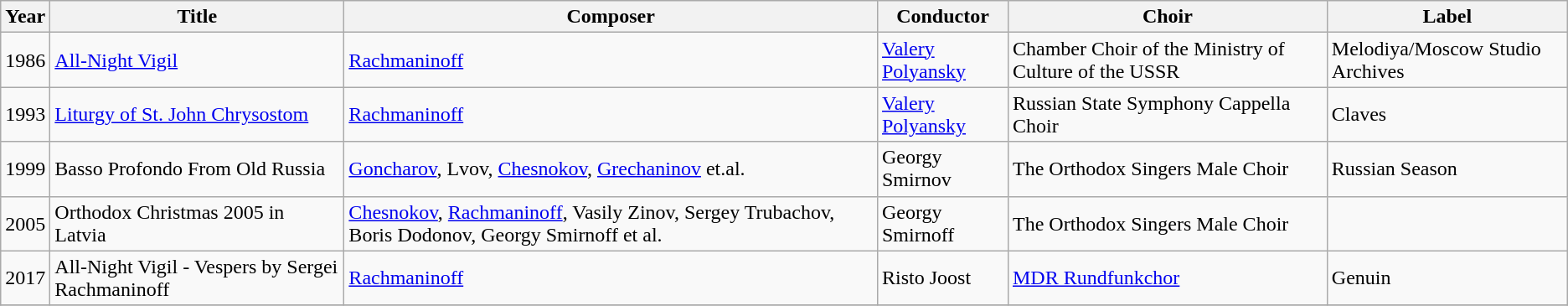<table class="wikitable" border="1">
<tr>
<th>Year</th>
<th>Title</th>
<th>Composer</th>
<th>Conductor</th>
<th>Choir</th>
<th>Label</th>
</tr>
<tr>
<td>1986</td>
<td><a href='#'>All-Night Vigil</a></td>
<td><a href='#'>Rachmaninoff</a></td>
<td><a href='#'>Valery Polyansky</a></td>
<td>Chamber Choir of the Ministry of Culture of the USSR</td>
<td>Melodiya/Moscow Studio Archives</td>
</tr>
<tr>
<td>1993</td>
<td><a href='#'>Liturgy of St. John Chrysostom</a></td>
<td><a href='#'>Rachmaninoff</a></td>
<td><a href='#'>Valery Polyansky</a></td>
<td>Russian State Symphony Cappella Choir</td>
<td>Claves</td>
</tr>
<tr>
<td>1999</td>
<td>Basso Profondo From Old Russia</td>
<td><a href='#'>Goncharov</a>, Lvov, <a href='#'>Chesnokov</a>, <a href='#'>Grechaninov</a> et.al.</td>
<td>Georgy Smirnov</td>
<td>The Orthodox Singers Male Choir</td>
<td>Russian Season</td>
</tr>
<tr>
<td>2005</td>
<td>Orthodox Christmas 2005 in Latvia</td>
<td><a href='#'>Chesnokov</a>, <a href='#'>Rachmaninoff</a>, Vasily Zinov, Sergey Trubachov, Boris Dodonov, Georgy Smirnoff et al.</td>
<td>Georgy Smirnoff</td>
<td>The Orthodox Singers Male Choir</td>
<td></td>
</tr>
<tr>
<td>2017</td>
<td>All-Night Vigil - Vespers by Sergei Rachmaninoff</td>
<td><a href='#'>Rachmaninoff</a></td>
<td>Risto Joost</td>
<td><a href='#'>MDR Rundfunkchor</a></td>
<td>Genuin</td>
</tr>
<tr>
</tr>
</table>
